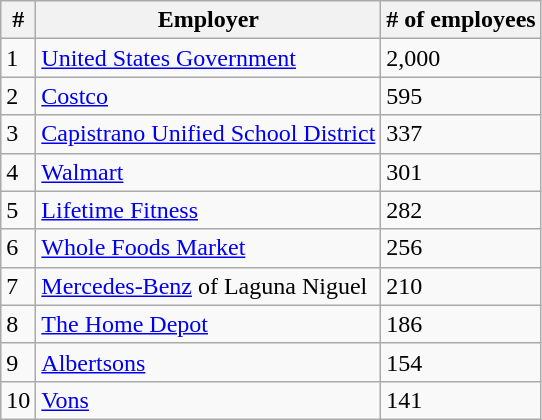<table class="wikitable">
<tr>
<th>#</th>
<th>Employer</th>
<th># of employees</th>
</tr>
<tr>
<td>1</td>
<td><a href='#'>United States Government</a></td>
<td>2,000</td>
</tr>
<tr>
<td>2</td>
<td><a href='#'>Costco</a></td>
<td>595</td>
</tr>
<tr>
<td>3</td>
<td><a href='#'>Capistrano Unified School District</a></td>
<td>337</td>
</tr>
<tr>
<td>4</td>
<td><a href='#'>Walmart</a></td>
<td>301</td>
</tr>
<tr>
<td>5</td>
<td><a href='#'>Lifetime Fitness</a></td>
<td>282</td>
</tr>
<tr>
<td>6</td>
<td><a href='#'>Whole Foods Market</a></td>
<td>256</td>
</tr>
<tr>
<td>7</td>
<td><a href='#'>Mercedes-Benz</a> of Laguna Niguel</td>
<td>210</td>
</tr>
<tr>
<td>8</td>
<td><a href='#'>The Home Depot</a></td>
<td>186</td>
</tr>
<tr>
<td>9</td>
<td><a href='#'>Albertsons</a></td>
<td>154</td>
</tr>
<tr>
<td>10</td>
<td><a href='#'>Vons</a></td>
<td>141</td>
</tr>
</table>
